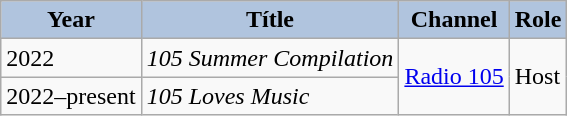<table class="wikitable">
<tr>
<th style="background:#B0C4DE;">Year</th>
<th style="background:#B0C4DE;">Títle</th>
<th style="background:#B0C4DE;">Channel</th>
<th style="background:#B0C4DE;">Role</th>
</tr>
<tr>
<td>2022</td>
<td><em>105 Summer Compilation</em></td>
<td rowspan="2"><a href='#'>Radio 105</a></td>
<td rowspan="2">Host</td>
</tr>
<tr>
<td>2022–present</td>
<td><em>105 Loves Music</em></td>
</tr>
</table>
